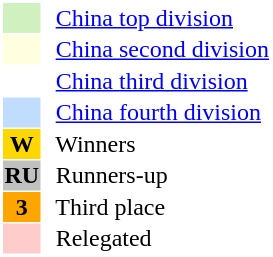<table style="border: 1px solid #ffffff; background-color: #ffffff" cellspacing="1" cellpadding="1">
<tr>
<td bgcolor="#D0F0C0" width="20"></td>
<td bgcolor="#ffffff" align="left">  <a href='#'>China top division</a></td>
</tr>
<tr>
<td bgcolor="#FFFFE0" width="20"></td>
<td bgcolor="#ffffff" align="left">  <a href='#'>China second division</a></td>
</tr>
<tr>
<th bgcolor="#ffffff" width="20"></th>
<td bgcolor="#ffffff" align="left">  <a href='#'>China third division</a></td>
</tr>
<tr>
<th bgcolor="#c1ddfd" width="20"></th>
<td bgcolor="#ffffff" align="left">  <a href='#'>China fourth division</a></td>
</tr>
<tr>
<th bgcolor="#FFD700" width="20">W</th>
<td bgcolor="#ffffff" align="left">  Winners</td>
</tr>
<tr>
<th bgcolor="#C0C0C0" width="20">RU</th>
<td bgcolor="#ffffff" align="left">  Runners-up</td>
</tr>
<tr>
<th bgcolor="#FFA500" width="20">3</th>
<td bgcolor="#ffffff" align="left">  Third place</td>
</tr>
<tr>
<th bgcolor="#ffcccc" width="20"></th>
<td bgcolor="#ffffff" align="left">  Relegated</td>
</tr>
</table>
